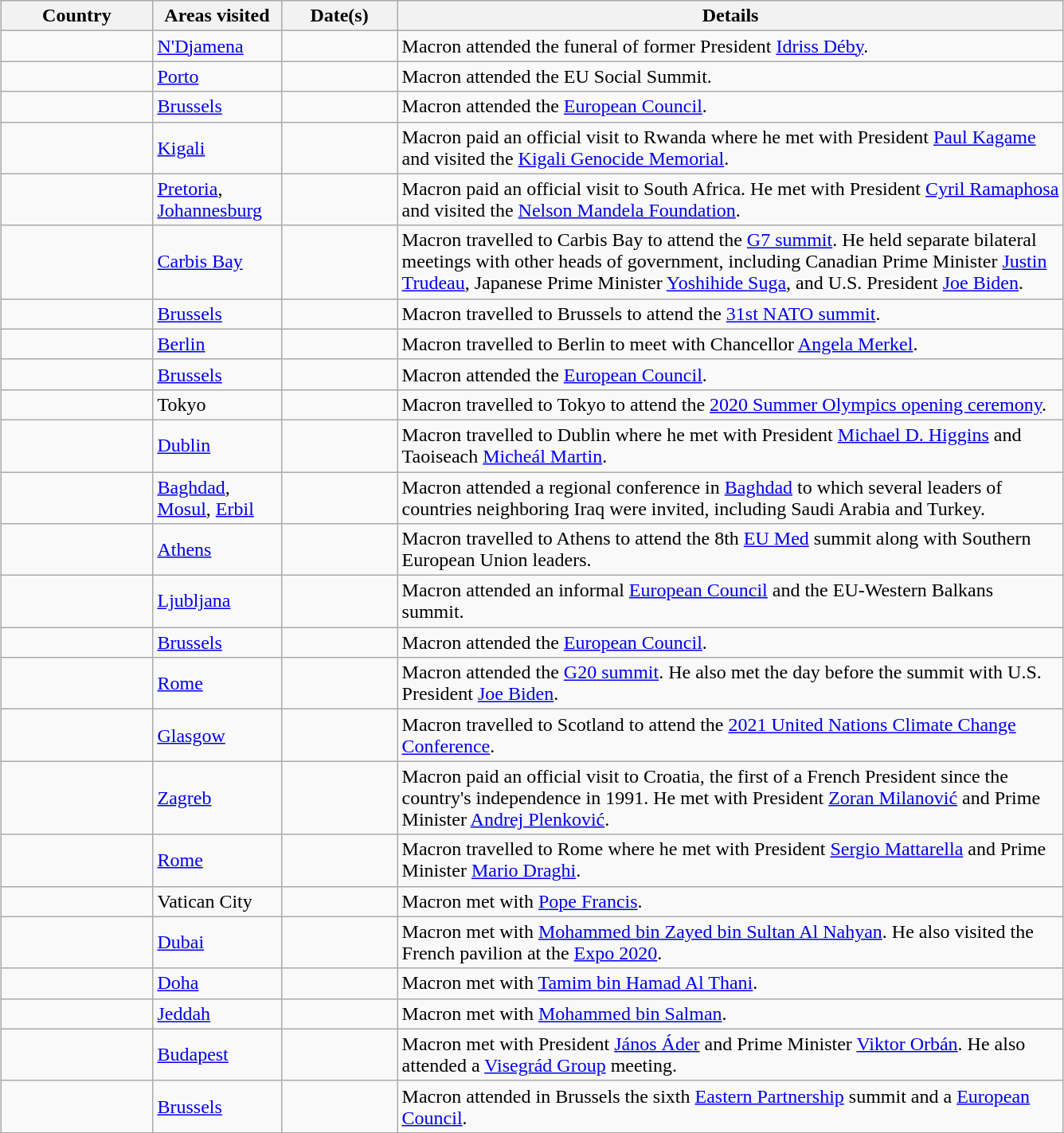<table class="wikitable sortable outercollapse" style="margin: 1em auto 1em auto">
<tr>
<th width=120>Country</th>
<th width=100>Areas visited</th>
<th width=90>Date(s)</th>
<th width=550 class=unsortable>Details</th>
</tr>
<tr>
<td></td>
<td><a href='#'>N'Djamena</a></td>
<td></td>
<td>Macron attended the funeral of former President <a href='#'>Idriss Déby</a>.</td>
</tr>
<tr>
<td></td>
<td><a href='#'>Porto</a></td>
<td></td>
<td>Macron attended the EU Social Summit.</td>
</tr>
<tr>
<td></td>
<td><a href='#'>Brussels</a></td>
<td></td>
<td>Macron attended the <a href='#'>European Council</a>.</td>
</tr>
<tr>
<td></td>
<td><a href='#'>Kigali</a></td>
<td></td>
<td>Macron paid an official visit to Rwanda where he met with President <a href='#'>Paul Kagame</a> and visited the <a href='#'>Kigali Genocide Memorial</a>.</td>
</tr>
<tr>
<td></td>
<td><a href='#'>Pretoria</a>, <a href='#'>Johannesburg</a></td>
<td></td>
<td>Macron paid an official visit to South Africa. He met with President <a href='#'>Cyril Ramaphosa</a> and visited the <a href='#'>Nelson Mandela Foundation</a>.</td>
</tr>
<tr>
<td></td>
<td><a href='#'>Carbis Bay</a></td>
<td></td>
<td>Macron travelled to Carbis Bay to attend the <a href='#'>G7 summit</a>. He held separate bilateral meetings with other heads of government, including Canadian Prime Minister <a href='#'>Justin Trudeau</a>, Japanese Prime Minister <a href='#'>Yoshihide Suga</a>, and U.S. President <a href='#'>Joe Biden</a>.</td>
</tr>
<tr>
<td></td>
<td><a href='#'>Brussels</a></td>
<td></td>
<td>Macron travelled to Brussels to attend the <a href='#'>31st NATO summit</a>.</td>
</tr>
<tr>
<td></td>
<td><a href='#'>Berlin</a></td>
<td></td>
<td>Macron travelled to Berlin to meet with Chancellor <a href='#'>Angela Merkel</a>.</td>
</tr>
<tr>
<td></td>
<td><a href='#'>Brussels</a></td>
<td></td>
<td>Macron attended the <a href='#'>European Council</a>.</td>
</tr>
<tr>
<td></td>
<td>Tokyo</td>
<td></td>
<td>Macron travelled to Tokyo to attend the <a href='#'>2020 Summer Olympics opening ceremony</a>.</td>
</tr>
<tr>
<td></td>
<td><a href='#'>Dublin</a></td>
<td></td>
<td>Macron travelled to Dublin where he met with President <a href='#'>Michael D. Higgins</a> and Taoiseach <a href='#'>Micheál Martin</a>.</td>
</tr>
<tr>
<td></td>
<td><a href='#'>Baghdad</a>, <a href='#'>Mosul</a>, <a href='#'>Erbil</a></td>
<td></td>
<td>Macron attended a regional conference in <a href='#'>Baghdad</a> to which several leaders of countries neighboring Iraq were invited, including Saudi Arabia and Turkey.</td>
</tr>
<tr>
<td></td>
<td><a href='#'>Athens</a></td>
<td></td>
<td>Macron travelled to Athens to attend the 8th <a href='#'>EU Med</a> summit along with Southern European Union leaders.</td>
</tr>
<tr>
<td></td>
<td><a href='#'>Ljubljana</a></td>
<td></td>
<td>Macron attended an informal <a href='#'>European Council</a> and the EU-Western Balkans summit.</td>
</tr>
<tr>
<td></td>
<td><a href='#'>Brussels</a></td>
<td></td>
<td>Macron attended the <a href='#'>European Council</a>.</td>
</tr>
<tr>
<td></td>
<td><a href='#'>Rome</a></td>
<td></td>
<td>Macron attended the <a href='#'>G20 summit</a>. He also met the day before the summit with U.S. President <a href='#'>Joe Biden</a>.</td>
</tr>
<tr>
<td></td>
<td><a href='#'>Glasgow</a></td>
<td></td>
<td>Macron travelled to Scotland to attend the <a href='#'>2021 United Nations Climate Change Conference</a>.</td>
</tr>
<tr>
<td></td>
<td><a href='#'>Zagreb</a></td>
<td></td>
<td>Macron paid an official visit to Croatia, the first of a French President since the country's independence in 1991. He met with President <a href='#'>Zoran Milanović</a> and Prime Minister <a href='#'>Andrej Plenković</a>.</td>
</tr>
<tr>
<td></td>
<td><a href='#'>Rome</a></td>
<td></td>
<td>Macron travelled to Rome where he met with President <a href='#'>Sergio Mattarella</a> and Prime Minister <a href='#'>Mario Draghi</a>.</td>
</tr>
<tr>
<td></td>
<td>Vatican City</td>
<td></td>
<td>Macron met with <a href='#'>Pope Francis</a>.</td>
</tr>
<tr>
<td></td>
<td><a href='#'>Dubai</a></td>
<td></td>
<td>Macron met with <a href='#'>Mohammed bin Zayed bin Sultan Al Nahyan</a>. He also visited the French pavilion at the <a href='#'>Expo 2020</a>.</td>
</tr>
<tr>
<td></td>
<td><a href='#'>Doha</a></td>
<td></td>
<td>Macron met with <a href='#'>Tamim bin Hamad Al Thani</a>.</td>
</tr>
<tr>
<td></td>
<td><a href='#'>Jeddah</a></td>
<td></td>
<td>Macron met with <a href='#'>Mohammed bin Salman</a>.</td>
</tr>
<tr>
<td></td>
<td><a href='#'>Budapest</a></td>
<td></td>
<td>Macron met with President <a href='#'>János Áder</a> and Prime Minister <a href='#'>Viktor Orbán</a>. He also attended a <a href='#'>Visegrád Group</a> meeting.</td>
</tr>
<tr>
<td></td>
<td><a href='#'>Brussels</a></td>
<td></td>
<td>Macron attended in Brussels the sixth <a href='#'>Eastern Partnership</a> summit and a <a href='#'>European Council</a>.</td>
</tr>
<tr>
</tr>
</table>
